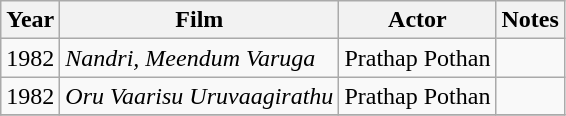<table class="wikitable sortable">
<tr>
<th>Year</th>
<th>Film</th>
<th>Actor</th>
<th>Notes</th>
</tr>
<tr>
<td>1982</td>
<td><em>Nandri, Meendum Varuga</em></td>
<td>Prathap Pothan</td>
<td></td>
</tr>
<tr>
<td>1982</td>
<td><em>Oru Vaarisu Uruvaagirathu</em></td>
<td>Prathap Pothan</td>
<td></td>
</tr>
<tr>
</tr>
</table>
